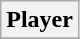<table class="wikitable">
<tr>
<th>Player</th>
</tr>
<tr>
</tr>
</table>
